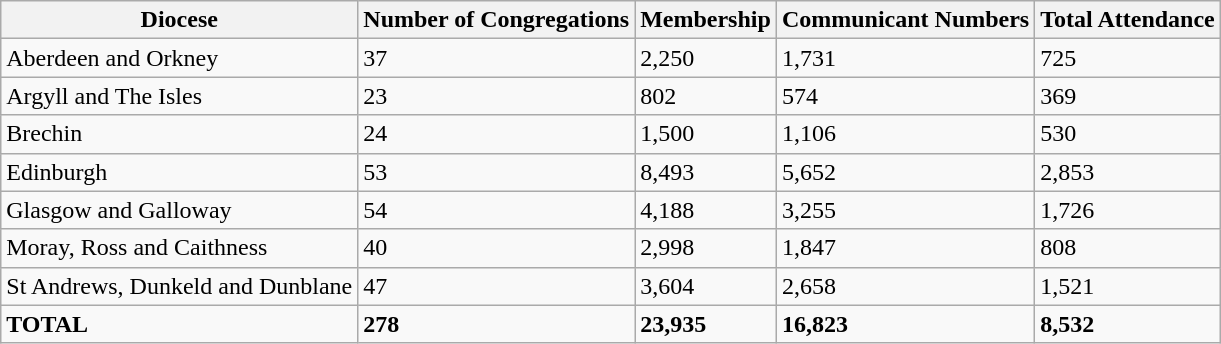<table class="wikitable sortable">
<tr>
<th>Diocese</th>
<th>Number of Congregations</th>
<th>Membership</th>
<th>Communicant Numbers</th>
<th>Total Attendance</th>
</tr>
<tr>
<td>Aberdeen and Orkney</td>
<td>37</td>
<td>2,250</td>
<td>1,731</td>
<td>725</td>
</tr>
<tr>
<td>Argyll and The Isles</td>
<td>23</td>
<td>802</td>
<td>574</td>
<td>369</td>
</tr>
<tr>
<td>Brechin</td>
<td>24</td>
<td>1,500</td>
<td>1,106</td>
<td>530</td>
</tr>
<tr>
<td>Edinburgh</td>
<td>53</td>
<td>8,493</td>
<td>5,652</td>
<td>2,853</td>
</tr>
<tr>
<td>Glasgow and Galloway</td>
<td>54</td>
<td>4,188</td>
<td>3,255</td>
<td>1,726</td>
</tr>
<tr>
<td>Moray, Ross and Caithness</td>
<td>40</td>
<td>2,998</td>
<td>1,847</td>
<td>808</td>
</tr>
<tr>
<td>St Andrews, Dunkeld and Dunblane</td>
<td>47</td>
<td>3,604</td>
<td>2,658</td>
<td>1,521</td>
</tr>
<tr>
<td><strong>TOTAL</strong></td>
<td><strong>278</strong></td>
<td><strong>23,935</strong></td>
<td><strong>16,823</strong></td>
<td><strong>8,532</strong></td>
</tr>
</table>
